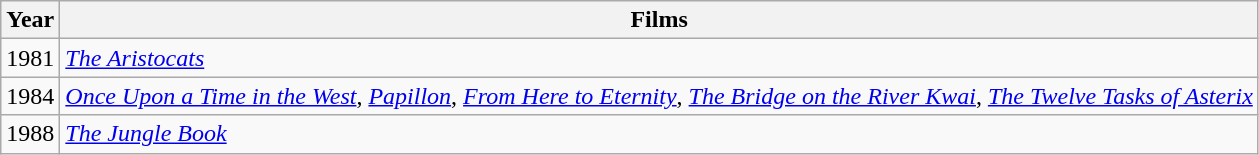<table class="wikitable">
<tr>
<th>Year</th>
<th>Films</th>
</tr>
<tr>
<td>1981</td>
<td><em><a href='#'>The Aristocats</a></em></td>
</tr>
<tr>
<td>1984</td>
<td><em><a href='#'>Once Upon a Time in the West</a></em>, <em><a href='#'>Papillon</a></em>, <em><a href='#'>From Here to Eternity</a></em>, <em><a href='#'>The Bridge on the River Kwai</a></em>, <em><a href='#'>The Twelve Tasks of Asterix</a></em></td>
</tr>
<tr>
<td>1988</td>
<td><em><a href='#'>The Jungle Book</a></em></td>
</tr>
</table>
